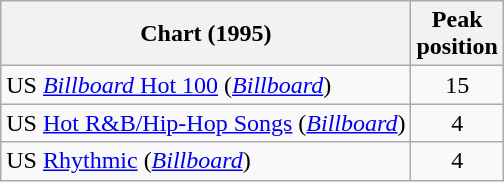<table class="wikitable sortable">
<tr>
<th align="left">Chart (1995)</th>
<th align="center">Peak<br>position</th>
</tr>
<tr>
<td>US <a href='#'><em>Billboard</em> Hot 100</a> (<em><a href='#'>Billboard</a></em>)</td>
<td align="center">15</td>
</tr>
<tr>
<td>US <a href='#'>Hot R&B/Hip-Hop Songs</a> (<em><a href='#'>Billboard</a></em>)</td>
<td align="center">4</td>
</tr>
<tr>
<td>US <a href='#'>Rhythmic</a> (<em><a href='#'>Billboard</a></em>)</td>
<td align="center">4</td>
</tr>
</table>
